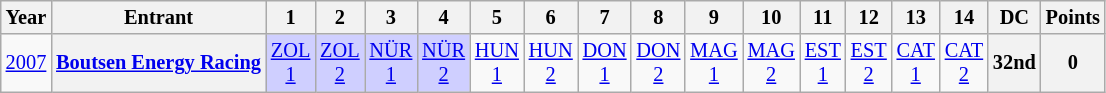<table class="wikitable" style="text-align:center; font-size:85%">
<tr>
<th>Year</th>
<th>Entrant</th>
<th>1</th>
<th>2</th>
<th>3</th>
<th>4</th>
<th>5</th>
<th>6</th>
<th>7</th>
<th>8</th>
<th>9</th>
<th>10</th>
<th>11</th>
<th>12</th>
<th>13</th>
<th>14</th>
<th>DC</th>
<th>Points</th>
</tr>
<tr>
<td><a href='#'>2007</a></td>
<th nowrap><a href='#'>Boutsen Energy Racing</a></th>
<td style="background:#cfcfff;"><a href='#'>ZOL<br>1</a><br></td>
<td style="background:#cfcfff;"><a href='#'>ZOL<br>2</a><br></td>
<td style="background:#cfcfff;"><a href='#'>NÜR<br>1</a><br></td>
<td style="background:#cfcfff;"><a href='#'>NÜR<br>2</a><br></td>
<td style="background:#;"><a href='#'>HUN<br>1</a><br></td>
<td style="background:#;"><a href='#'>HUN<br>2</a><br></td>
<td style="background:#;"><a href='#'>DON<br>1</a><br></td>
<td style="background:#;"><a href='#'>DON<br>2</a><br></td>
<td style="background:#;"><a href='#'>MAG<br>1</a><br></td>
<td style="background:#;"><a href='#'>MAG<br>2</a><br></td>
<td style="background:#;"><a href='#'>EST<br>1</a><br></td>
<td style="background:#;"><a href='#'>EST<br>2</a><br></td>
<td style="background:#;"><a href='#'>CAT<br>1</a><br></td>
<td style="background:#;"><a href='#'>CAT<br>2</a><br></td>
<th>32nd</th>
<th>0</th>
</tr>
</table>
